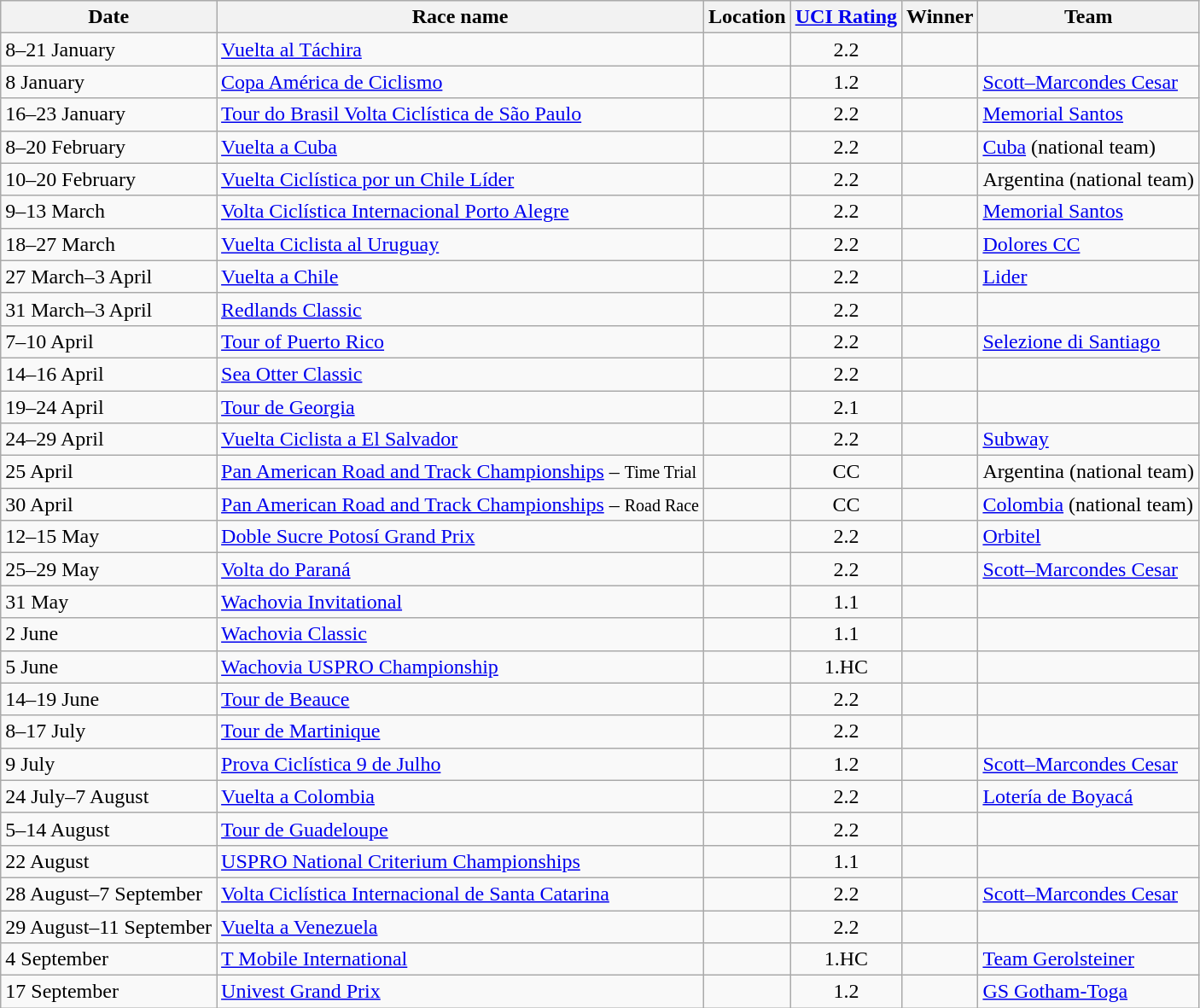<table class="wikitable sortable">
<tr>
<th>Date</th>
<th>Race name</th>
<th>Location</th>
<th><a href='#'>UCI Rating</a></th>
<th>Winner</th>
<th>Team</th>
</tr>
<tr>
<td>8–21 January</td>
<td><a href='#'>Vuelta al Táchira</a></td>
<td></td>
<td align=center>2.2</td>
<td></td>
<td></td>
</tr>
<tr>
<td>8 January</td>
<td><a href='#'>Copa América de Ciclismo</a></td>
<td></td>
<td align=center>1.2</td>
<td></td>
<td><a href='#'>Scott–Marcondes Cesar</a></td>
</tr>
<tr>
<td>16–23 January</td>
<td><a href='#'>Tour do Brasil Volta Ciclística de São Paulo</a></td>
<td></td>
<td align=center>2.2</td>
<td></td>
<td><a href='#'>Memorial Santos</a></td>
</tr>
<tr>
<td>8–20 February</td>
<td><a href='#'>Vuelta a Cuba</a></td>
<td></td>
<td align=center>2.2</td>
<td></td>
<td><a href='#'>Cuba</a> (national team)</td>
</tr>
<tr>
<td>10–20 February</td>
<td><a href='#'>Vuelta Ciclística por un Chile Líder</a></td>
<td></td>
<td align=center>2.2</td>
<td></td>
<td>Argentina (national team)</td>
</tr>
<tr>
<td>9–13 March</td>
<td><a href='#'>Volta Ciclística Internacional Porto Alegre</a></td>
<td></td>
<td align=center>2.2</td>
<td></td>
<td><a href='#'>Memorial Santos</a></td>
</tr>
<tr>
<td>18–27 March</td>
<td><a href='#'>Vuelta Ciclista al Uruguay</a></td>
<td></td>
<td align=center>2.2</td>
<td></td>
<td><a href='#'>Dolores CC</a></td>
</tr>
<tr>
<td>27 March–3 April</td>
<td><a href='#'>Vuelta a Chile</a></td>
<td></td>
<td align=center>2.2</td>
<td></td>
<td><a href='#'>Lider</a></td>
</tr>
<tr>
<td>31 March–3 April</td>
<td><a href='#'>Redlands Classic</a></td>
<td></td>
<td align=center>2.2</td>
<td></td>
<td></td>
</tr>
<tr>
<td>7–10 April</td>
<td><a href='#'>Tour of Puerto Rico</a></td>
<td></td>
<td align=center>2.2</td>
<td></td>
<td><a href='#'>Selezione di Santiago</a></td>
</tr>
<tr>
<td>14–16 April</td>
<td><a href='#'>Sea Otter Classic</a></td>
<td></td>
<td align=center>2.2</td>
<td></td>
<td></td>
</tr>
<tr>
<td>19–24 April</td>
<td><a href='#'>Tour de Georgia</a></td>
<td></td>
<td align=center>2.1</td>
<td></td>
<td></td>
</tr>
<tr>
<td>24–29 April</td>
<td><a href='#'>Vuelta Ciclista a El Salvador</a></td>
<td></td>
<td align=center>2.2</td>
<td></td>
<td><a href='#'>Subway</a></td>
</tr>
<tr>
<td>25 April</td>
<td><a href='#'>Pan American Road and Track Championships</a> – <small>Time Trial</small></td>
<td></td>
<td align=center>CC</td>
<td></td>
<td>Argentina (national team)</td>
</tr>
<tr>
<td>30 April</td>
<td><a href='#'>Pan American Road and Track Championships</a> – <small>Road Race</small></td>
<td></td>
<td align=center>CC</td>
<td></td>
<td><a href='#'>Colombia</a> (national team)</td>
</tr>
<tr>
<td>12–15 May</td>
<td><a href='#'>Doble Sucre Potosí Grand Prix</a></td>
<td></td>
<td align=center>2.2</td>
<td></td>
<td><a href='#'>Orbitel</a></td>
</tr>
<tr>
<td>25–29 May</td>
<td><a href='#'>Volta do Paraná</a></td>
<td></td>
<td align=center>2.2</td>
<td></td>
<td><a href='#'>Scott–Marcondes Cesar</a></td>
</tr>
<tr>
<td>31 May</td>
<td><a href='#'>Wachovia Invitational</a></td>
<td></td>
<td align=center>1.1</td>
<td></td>
<td></td>
</tr>
<tr>
<td>2 June</td>
<td><a href='#'>Wachovia Classic</a></td>
<td></td>
<td align=center>1.1</td>
<td></td>
<td></td>
</tr>
<tr>
<td>5 June</td>
<td><a href='#'>Wachovia USPRO Championship</a></td>
<td></td>
<td align=center>1.HC</td>
<td></td>
<td></td>
</tr>
<tr>
<td>14–19 June</td>
<td><a href='#'>Tour de Beauce</a></td>
<td></td>
<td align=center>2.2</td>
<td></td>
<td></td>
</tr>
<tr>
<td>8–17 July</td>
<td><a href='#'>Tour de Martinique</a></td>
<td></td>
<td align=center>2.2</td>
<td></td>
<td></td>
</tr>
<tr>
<td>9 July</td>
<td><a href='#'>Prova Ciclística 9 de Julho</a></td>
<td></td>
<td align=center>1.2</td>
<td></td>
<td><a href='#'>Scott–Marcondes Cesar</a></td>
</tr>
<tr>
<td>24 July–7 August</td>
<td><a href='#'>Vuelta a Colombia</a></td>
<td></td>
<td align=center>2.2</td>
<td></td>
<td><a href='#'>Lotería de Boyacá</a></td>
</tr>
<tr>
<td>5–14 August</td>
<td><a href='#'>Tour de Guadeloupe</a></td>
<td></td>
<td align=center>2.2</td>
<td></td>
<td></td>
</tr>
<tr>
<td>22 August</td>
<td><a href='#'>USPRO National Criterium Championships</a></td>
<td></td>
<td align=center>1.1</td>
<td></td>
<td></td>
</tr>
<tr>
<td>28 August–7 September</td>
<td><a href='#'>Volta Ciclística Internacional de Santa Catarina</a></td>
<td></td>
<td align=center>2.2</td>
<td></td>
<td><a href='#'>Scott–Marcondes Cesar</a></td>
</tr>
<tr>
<td>29 August–11 September</td>
<td><a href='#'>Vuelta a Venezuela</a></td>
<td></td>
<td align=center>2.2</td>
<td></td>
<td></td>
</tr>
<tr>
<td>4 September</td>
<td><a href='#'>T Mobile International</a></td>
<td></td>
<td align=center>1.HC</td>
<td></td>
<td><a href='#'>Team Gerolsteiner</a></td>
</tr>
<tr>
<td>17 September</td>
<td><a href='#'>Univest Grand Prix</a></td>
<td></td>
<td align=center>1.2</td>
<td></td>
<td><a href='#'>GS Gotham-Toga</a></td>
</tr>
</table>
